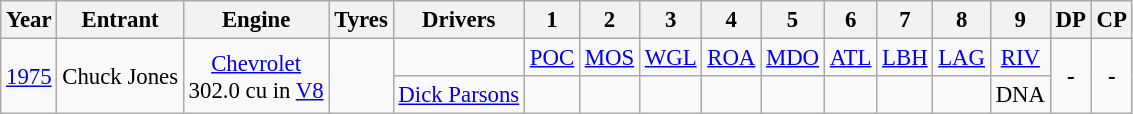<table class="wikitable" style="text-align:center; font-size:95%">
<tr>
<th>Year</th>
<th>Entrant</th>
<th>Engine</th>
<th>Tyres</th>
<th>Drivers</th>
<th>1</th>
<th>2</th>
<th>3</th>
<th>4</th>
<th>5</th>
<th>6</th>
<th>7</th>
<th>8</th>
<th>9</th>
<th>DP</th>
<th>CP</th>
</tr>
<tr>
<td rowspan="2"><a href='#'>1975</a></td>
<td rowspan="2">Chuck Jones</td>
<td rowspan="2"><a href='#'>Chevrolet</a> <br>302.0 cu in <a href='#'>V8</a></td>
<td rowspan="2"></td>
<td></td>
<td><a href='#'>POC</a></td>
<td><a href='#'>MOS</a></td>
<td><a href='#'>WGL</a></td>
<td><a href='#'>ROA</a></td>
<td><a href='#'>MDO</a></td>
<td><a href='#'>ATL</a></td>
<td><a href='#'>LBH</a></td>
<td><a href='#'>LAG</a></td>
<td><a href='#'>RIV</a></td>
<td rowspan="2"><strong>-</strong></td>
<td rowspan="2"><strong>-</strong></td>
</tr>
<tr>
<td align="left"> <a href='#'>Dick Parsons</a></td>
<td></td>
<td></td>
<td></td>
<td></td>
<td></td>
<td></td>
<td></td>
<td></td>
<td>DNA</td>
</tr>
</table>
